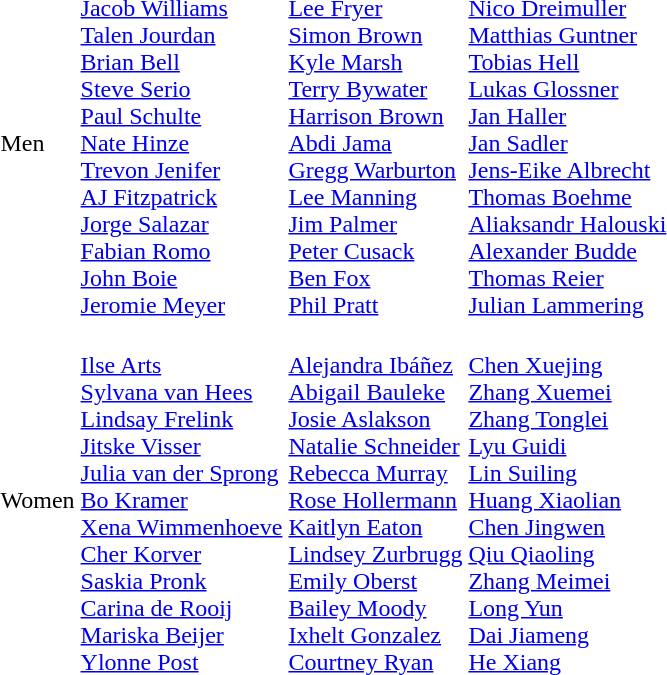<table>
<tr>
<td>Men<br></td>
<td><br><a href='#'>Jacob Williams</a><br><a href='#'>Talen Jourdan</a><br><a href='#'>Brian Bell</a><br><a href='#'>Steve Serio</a><br><a href='#'>Paul Schulte</a><br><a href='#'>Nate Hinze</a><br><a href='#'>Trevon Jenifer</a><br><a href='#'>AJ Fitzpatrick</a><br><a href='#'>Jorge Salazar</a><br><a href='#'>Fabian Romo</a><br><a href='#'>John Boie</a><br><a href='#'>Jeromie Meyer</a></td>
<td><br><a href='#'>Lee Fryer</a><br><a href='#'>Simon Brown</a><br><a href='#'>Kyle Marsh</a><br><a href='#'>Terry Bywater</a><br><a href='#'>Harrison Brown</a><br><a href='#'>Abdi Jama</a><br><a href='#'>Gregg Warburton</a><br><a href='#'>Lee Manning</a><br><a href='#'>Jim Palmer</a><br><a href='#'>Peter Cusack</a><br><a href='#'>Ben Fox</a><br><a href='#'>Phil Pratt</a></td>
<td><br><a href='#'>Nico Dreimuller</a><br><a href='#'>Matthias Guntner</a><br><a href='#'>Tobias Hell</a><br><a href='#'>Lukas Glossner</a><br><a href='#'>Jan Haller</a><br><a href='#'>Jan Sadler</a><br><a href='#'>Jens-Eike Albrecht</a><br><a href='#'>Thomas Boehme</a><br><a href='#'>Aliaksandr Halouski</a><br><a href='#'>Alexander Budde</a><br><a href='#'>Thomas Reier</a><br><a href='#'>Julian Lammering</a></td>
</tr>
<tr>
<td>Women<br></td>
<td><br><a href='#'>Ilse Arts</a><br><a href='#'>Sylvana van Hees</a><br><a href='#'>Lindsay Frelink</a><br><a href='#'>Jitske Visser</a><br><a href='#'>Julia van der Sprong</a><br><a href='#'>Bo Kramer</a><br><a href='#'>Xena Wimmenhoeve</a><br><a href='#'>Cher Korver</a><br><a href='#'>Saskia Pronk</a><br><a href='#'>Carina de Rooij</a><br><a href='#'>Mariska Beijer</a><br><a href='#'>Ylonne Post</a></td>
<td><br><a href='#'>Alejandra Ibáñez</a><br><a href='#'>Abigail Bauleke</a><br><a href='#'>Josie Aslakson</a><br><a href='#'>Natalie Schneider</a><br><a href='#'>Rebecca Murray</a><br><a href='#'>Rose Hollermann</a><br><a href='#'>Kaitlyn Eaton</a><br><a href='#'>Lindsey Zurbrugg</a><br><a href='#'>Emily Oberst</a><br><a href='#'>Bailey Moody</a><br><a href='#'>Ixhelt Gonzalez</a><br><a href='#'>Courtney Ryan</a></td>
<td><br><a href='#'>Chen Xuejing</a><br><a href='#'>Zhang Xuemei</a><br><a href='#'>Zhang Tonglei</a><br><a href='#'>Lyu Guidi</a><br><a href='#'>Lin Suiling</a><br><a href='#'>Huang Xiaolian</a><br><a href='#'>Chen Jingwen</a><br><a href='#'>Qiu Qiaoling</a><br><a href='#'>Zhang Meimei</a><br><a href='#'>Long Yun</a><br><a href='#'>Dai Jiameng</a><br><a href='#'>He Xiang</a></td>
</tr>
</table>
